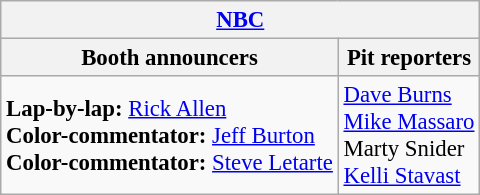<table class="wikitable" style="font-size: 95%;">
<tr>
<th colspan="2"><a href='#'>NBC</a></th>
</tr>
<tr>
<th>Booth announcers</th>
<th>Pit reporters</th>
</tr>
<tr>
<td><strong>Lap-by-lap:</strong> <a href='#'>Rick Allen</a><br><strong>Color-commentator:</strong> <a href='#'>Jeff Burton</a><br><strong>Color-commentator:</strong> <a href='#'>Steve Letarte</a></td>
<td><a href='#'>Dave Burns</a><br><a href='#'>Mike Massaro</a><br>Marty Snider<br><a href='#'>Kelli Stavast</a></td>
</tr>
</table>
